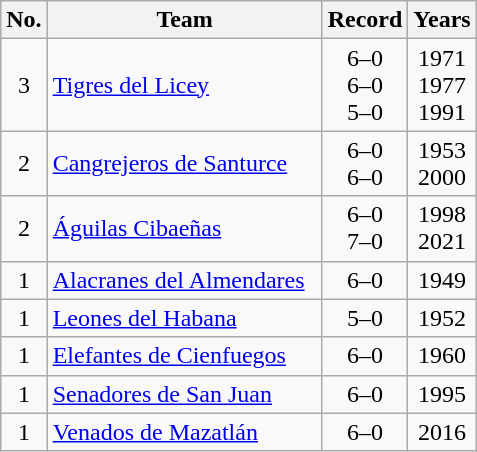<table class="wikitable">
<tr>
<th>No.</th>
<th>Team</th>
<th>Record</th>
<th>Years</th>
</tr>
<tr>
<td align="center">3</td>
<td> <a href='#'>Tigres del Licey</a></td>
<td align="center">6–0<br>6–0<br>5–0</td>
<td align="center">1971<br>1977<br>1991</td>
</tr>
<tr>
<td align="center">2</td>
<td> <a href='#'>Cangrejeros de Santurce</a></td>
<td align="center">6–0<br>6–0</td>
<td align="center">1953<br>2000</td>
</tr>
<tr>
<td align="center">2</td>
<td> <a href='#'>Águilas Cibaeñas</a></td>
<td align="center">6–0<br>7–0</td>
<td align="center">1998<br>2021</td>
</tr>
<tr>
<td align="center">1</td>
<td> <a href='#'>Alacranes del Almendares</a>  </td>
<td align="center">6–0</td>
<td align="center">1949</td>
</tr>
<tr>
<td align="center">1</td>
<td> <a href='#'>Leones del Habana</a></td>
<td align="center">5–0</td>
<td align="center">1952</td>
</tr>
<tr>
<td align="center">1</td>
<td> <a href='#'>Elefantes de Cienfuegos</a></td>
<td align="center">6–0</td>
<td align="center">1960</td>
</tr>
<tr>
<td align="center">1</td>
<td> <a href='#'>Senadores de San Juan</a></td>
<td align="center">6–0</td>
<td align="center">1995</td>
</tr>
<tr>
<td align="center">1</td>
<td> <a href='#'>Venados de Mazatlán</a></td>
<td align="center">6–0</td>
<td align="center">2016</td>
</tr>
</table>
